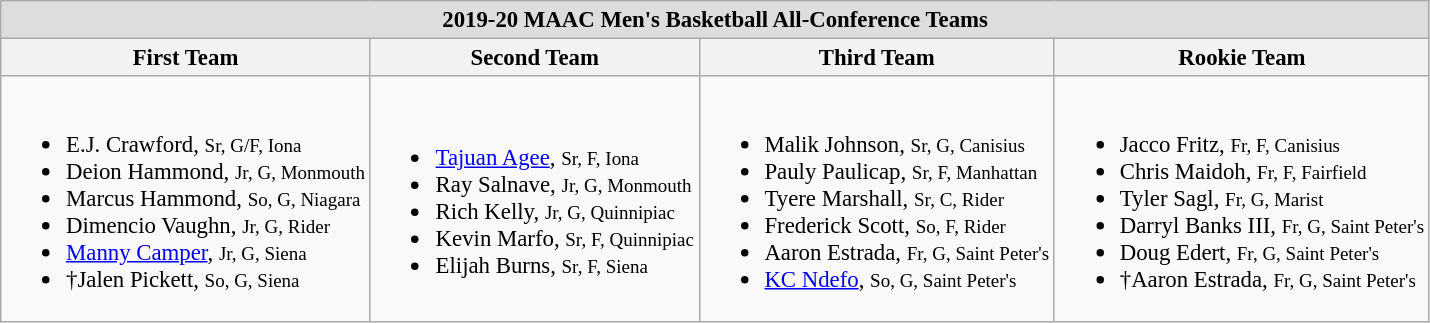<table class="wikitable" style="white-space:nowrap;font-size:95%;">
<tr>
<td colspan="4" style="text-align:center; background:#ddd;"><strong>2019-20 MAAC Men's Basketball All-Conference Teams</strong> </td>
</tr>
<tr>
<th>First Team</th>
<th>Second Team</th>
<th>Third Team</th>
<th>Rookie Team</th>
</tr>
<tr>
<td><br><ul><li>E.J. Crawford, <small>Sr, G/F, Iona</small></li><li>Deion Hammond, <small>Jr, G, Monmouth</small></li><li>Marcus Hammond, <small>So, G, Niagara</small></li><li>Dimencio Vaughn, <small>Jr, G, Rider</small></li><li><a href='#'>Manny Camper</a>, <small>Jr, G, Siena</small></li><li>†Jalen Pickett, <small>So, G, Siena</small></li></ul></td>
<td><br><ul><li><a href='#'>Tajuan Agee</a>, <small>Sr, F, Iona</small></li><li>Ray Salnave, <small>Jr, G, Monmouth</small></li><li>Rich Kelly, <small>Jr, G, Quinnipiac</small></li><li>Kevin Marfo, <small>Sr, F, Quinnipiac</small></li><li>Elijah Burns, <small>Sr, F, Siena</small></li></ul></td>
<td><br><ul><li>Malik Johnson, <small>Sr, G, Canisius</small></li><li>Pauly Paulicap, <small>Sr, F, Manhattan</small></li><li>Tyere Marshall, <small>Sr, C, Rider</small></li><li>Frederick Scott, <small>So, F, Rider</small></li><li>Aaron Estrada, <small>Fr, G, Saint Peter's</small></li><li><a href='#'>KC Ndefo</a>, <small>So, G, Saint Peter's</small></li></ul></td>
<td><br><ul><li>Jacco Fritz, <small>Fr, F, Canisius</small></li><li>Chris Maidoh, <small>Fr, F, Fairfield</small></li><li>Tyler Sagl, <small>Fr, G, Marist</small></li><li>Darryl Banks III, <small>Fr, G, Saint Peter's</small></li><li>Doug Edert, <small>Fr, G, Saint Peter's</small></li><li>†Aaron Estrada, <small>Fr, G, Saint Peter's</small></li></ul></td>
</tr>
</table>
